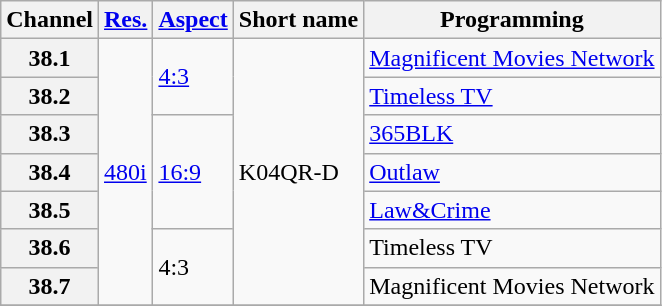<table class="wikitable">
<tr>
<th scope = "col">Channel</th>
<th scope = "col"><a href='#'>Res.</a></th>
<th scope = "col"><a href='#'>Aspect</a></th>
<th scope = "col">Short name</th>
<th scope = "col">Programming</th>
</tr>
<tr>
<th scope = "row">38.1</th>
<td rowspan="7"><a href='#'>480i</a></td>
<td rowspan="2"><a href='#'>4:3</a></td>
<td rowspan="7">K04QR-D</td>
<td><a href='#'>Magnificent Movies Network</a></td>
</tr>
<tr>
<th scope = "row">38.2</th>
<td><a href='#'>Timeless TV</a></td>
</tr>
<tr>
<th scope = "row">38.3</th>
<td rowspan="3"><a href='#'>16:9</a></td>
<td><a href='#'>365BLK</a></td>
</tr>
<tr>
<th scope = "row">38.4</th>
<td><a href='#'>Outlaw</a></td>
</tr>
<tr>
<th scope = "row">38.5</th>
<td><a href='#'>Law&Crime</a></td>
</tr>
<tr>
<th scope = "row">38.6</th>
<td rowspan="2">4:3</td>
<td>Timeless TV</td>
</tr>
<tr>
<th scope = "row">38.7</th>
<td>Magnificent Movies Network</td>
</tr>
<tr>
</tr>
</table>
